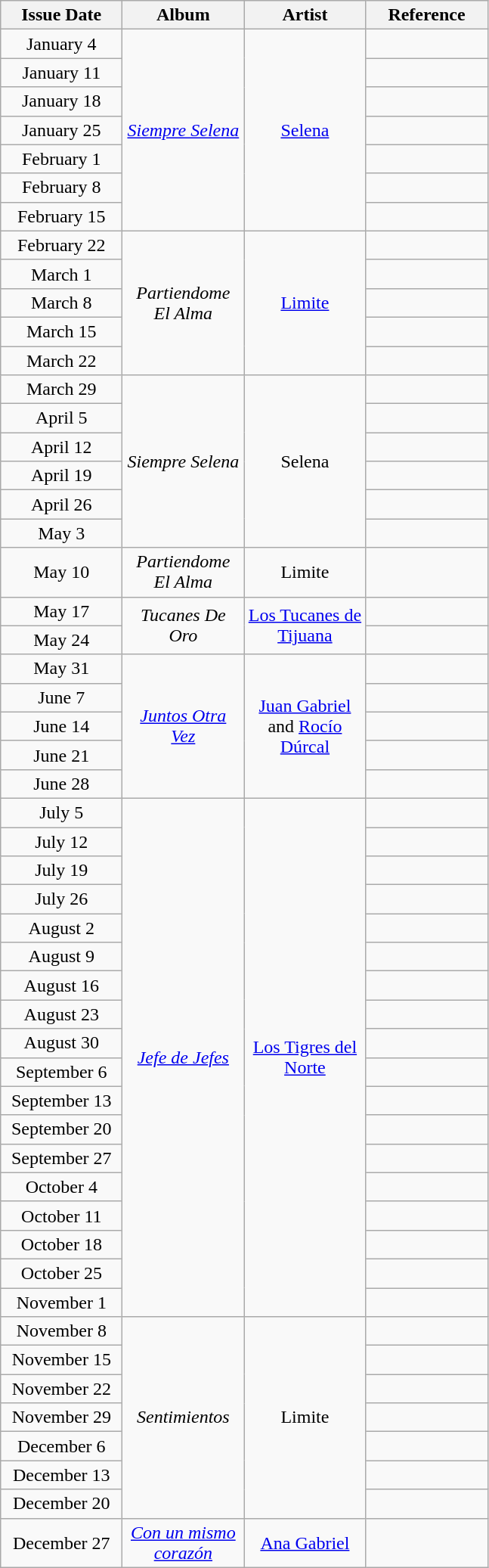<table class="wikitable" style="text-align: center">
<tr>
<th width="100"><strong>Issue Date</strong></th>
<th width="100"><strong>Album</strong></th>
<th width="100"><strong>Artist</strong></th>
<th width="100" class="unsortable"><strong>Reference</strong></th>
</tr>
<tr>
<td>January 4</td>
<td rowspan="7"><em><a href='#'>Siempre Selena</a></em></td>
<td rowspan="7"><a href='#'>Selena</a></td>
<td></td>
</tr>
<tr>
<td>January 11</td>
<td></td>
</tr>
<tr>
<td>January 18</td>
<td></td>
</tr>
<tr>
<td>January 25</td>
<td></td>
</tr>
<tr>
<td>February 1</td>
<td></td>
</tr>
<tr>
<td>February 8</td>
<td></td>
</tr>
<tr>
<td>February 15</td>
<td></td>
</tr>
<tr>
<td>February 22</td>
<td rowspan="5"><em>Partiendome El Alma</em></td>
<td rowspan="5"><a href='#'>Limite</a></td>
<td></td>
</tr>
<tr>
<td>March 1</td>
<td></td>
</tr>
<tr>
<td>March 8</td>
<td></td>
</tr>
<tr>
<td>March 15</td>
<td></td>
</tr>
<tr>
<td>March 22</td>
<td></td>
</tr>
<tr>
<td>March 29</td>
<td rowspan="6"><em>Siempre Selena</em> </td>
<td rowspan="6">Selena</td>
<td></td>
</tr>
<tr>
<td>April 5</td>
<td></td>
</tr>
<tr>
<td>April 12</td>
<td></td>
</tr>
<tr>
<td>April 19</td>
<td></td>
</tr>
<tr>
<td>April 26</td>
<td></td>
</tr>
<tr>
<td>May 3</td>
<td></td>
</tr>
<tr>
<td>May 10</td>
<td><em>Partiendome El Alma</em> </td>
<td>Limite</td>
<td></td>
</tr>
<tr>
<td>May 17</td>
<td rowspan="2"><em>Tucanes De Oro</em></td>
<td rowspan="2"><a href='#'>Los Tucanes de Tijuana</a></td>
<td></td>
</tr>
<tr>
<td>May 24</td>
<td></td>
</tr>
<tr>
<td>May 31</td>
<td rowspan="5"><em><a href='#'>Juntos Otra Vez</a></em></td>
<td rowspan="5"><a href='#'>Juan Gabriel</a> and <a href='#'>Rocío Dúrcal</a></td>
<td></td>
</tr>
<tr>
<td>June 7</td>
<td></td>
</tr>
<tr>
<td>June 14</td>
<td></td>
</tr>
<tr>
<td>June 21</td>
<td></td>
</tr>
<tr>
<td>June 28</td>
<td></td>
</tr>
<tr>
<td>July 5</td>
<td rowspan="18"><em><a href='#'>Jefe de Jefes</a></em></td>
<td rowspan="18"><a href='#'>Los Tigres del Norte</a></td>
<td></td>
</tr>
<tr>
<td>July 12</td>
<td></td>
</tr>
<tr>
<td>July 19</td>
<td></td>
</tr>
<tr>
<td>July 26</td>
<td></td>
</tr>
<tr>
<td>August  2</td>
<td></td>
</tr>
<tr>
<td>August  9</td>
<td></td>
</tr>
<tr>
<td>August  16</td>
<td></td>
</tr>
<tr>
<td>August  23</td>
<td></td>
</tr>
<tr>
<td>August  30</td>
<td></td>
</tr>
<tr>
<td>September 6</td>
<td></td>
</tr>
<tr>
<td>September 13</td>
<td></td>
</tr>
<tr>
<td>September 20</td>
<td></td>
</tr>
<tr>
<td>September 27</td>
<td></td>
</tr>
<tr>
<td>October 4</td>
<td></td>
</tr>
<tr>
<td>October 11</td>
<td></td>
</tr>
<tr>
<td>October 18</td>
<td></td>
</tr>
<tr>
<td>October 25</td>
<td></td>
</tr>
<tr>
<td>November 1</td>
<td></td>
</tr>
<tr>
<td>November 8</td>
<td rowspan="7"><em>Sentimientos</em></td>
<td rowspan="7">Limite</td>
<td></td>
</tr>
<tr>
<td>November 15</td>
<td></td>
</tr>
<tr>
<td>November 22</td>
<td></td>
</tr>
<tr>
<td>November 29</td>
<td></td>
</tr>
<tr>
<td>December 6</td>
<td></td>
</tr>
<tr>
<td>December 13</td>
<td></td>
</tr>
<tr>
<td>December 20</td>
<td></td>
</tr>
<tr>
<td>December 27</td>
<td><em><a href='#'>Con un mismo corazón</a></em></td>
<td><a href='#'>Ana Gabriel</a></td>
<td></td>
</tr>
</table>
